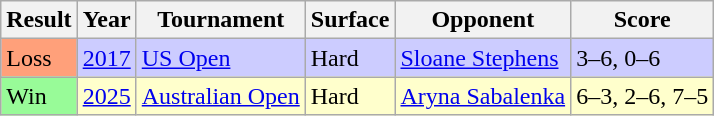<table class="sortable wikitable">
<tr>
<th>Result</th>
<th>Year</th>
<th>Tournament</th>
<th>Surface</th>
<th>Opponent</th>
<th class=unsortable>Score</th>
</tr>
<tr style=background:#ccf>
<td style=background:#ffa07a>Loss</td>
<td><a href='#'>2017</a></td>
<td><a href='#'>US Open</a></td>
<td>Hard</td>
<td> <a href='#'>Sloane Stephens</a></td>
<td>3–6, 0–6</td>
</tr>
<tr style=background:#ffc>
<td style=background:#98fb98>Win</td>
<td><a href='#'>2025</a></td>
<td><a href='#'>Australian Open</a></td>
<td>Hard</td>
<td> <a href='#'>Aryna Sabalenka</a></td>
<td>6–3, 2–6, 7–5</td>
</tr>
</table>
